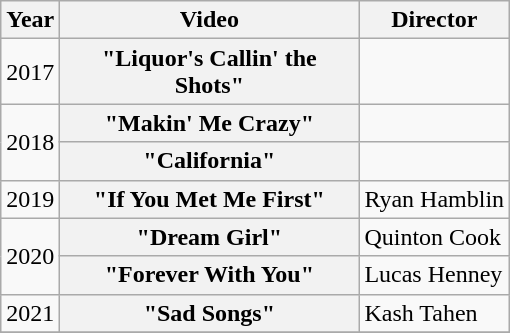<table class="wikitable plainrowheaders">
<tr>
<th style="width:1em;">Year</th>
<th style="width:12em;">Video</th>
<th>Director</th>
</tr>
<tr>
<td>2017</td>
<th scope="row">"Liquor's Callin' the Shots"</th>
<td></td>
</tr>
<tr>
<td rowspan="2">2018</td>
<th scope="row">"Makin' Me Crazy"</th>
<td></td>
</tr>
<tr>
<th scope="row">"California"</th>
<td></td>
</tr>
<tr>
<td>2019</td>
<th scope="row">"If You Met Me First"</th>
<td>Ryan Hamblin</td>
</tr>
<tr>
<td rowspan="2">2020</td>
<th scope="row">"Dream Girl"</th>
<td>Quinton Cook</td>
</tr>
<tr>
<th scope="row">"Forever With You"</th>
<td>Lucas Henney</td>
</tr>
<tr>
<td>2021</td>
<th scope="row">"Sad Songs"</th>
<td>Kash Tahen</td>
</tr>
<tr>
</tr>
</table>
